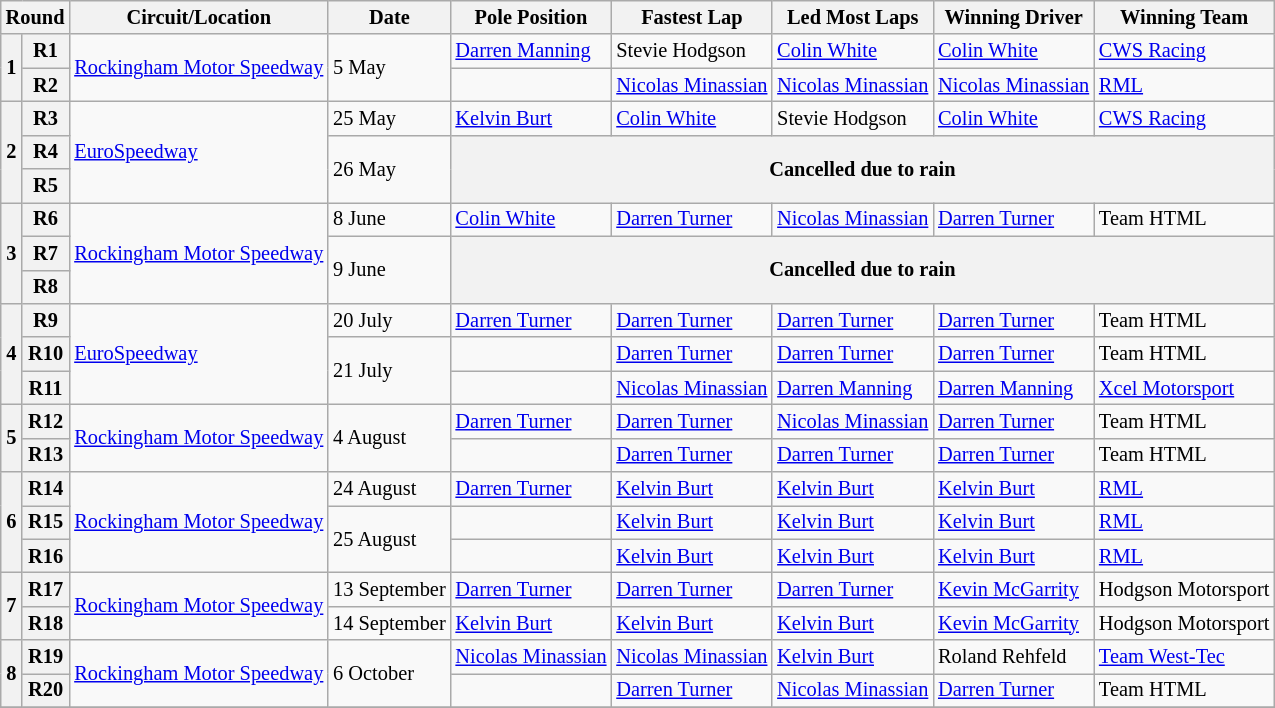<table class="wikitable" style="font-size: 85%;">
<tr>
<th colspan=2>Round</th>
<th>Circuit/Location</th>
<th>Date</th>
<th>Pole Position</th>
<th>Fastest Lap</th>
<th>Led Most Laps</th>
<th>Winning Driver</th>
<th>Winning Team</th>
</tr>
<tr>
<th rowspan=2>1</th>
<th>R1</th>
<td rowspan=2> <a href='#'>Rockingham Motor Speedway</a></td>
<td rowspan=2>5 May</td>
<td> <a href='#'>Darren Manning</a></td>
<td> Stevie Hodgson</td>
<td> <a href='#'>Colin White</a></td>
<td> <a href='#'>Colin White</a></td>
<td> <a href='#'>CWS Racing</a></td>
</tr>
<tr>
<th>R2</th>
<td></td>
<td> <a href='#'>Nicolas Minassian</a></td>
<td> <a href='#'>Nicolas Minassian</a></td>
<td> <a href='#'>Nicolas Minassian</a></td>
<td> <a href='#'>RML</a></td>
</tr>
<tr>
<th rowspan=3>2</th>
<th>R3</th>
<td rowspan=3> <a href='#'>EuroSpeedway</a></td>
<td>25 May</td>
<td> <a href='#'>Kelvin Burt</a></td>
<td> <a href='#'>Colin White</a></td>
<td> Stevie Hodgson</td>
<td> <a href='#'>Colin White</a></td>
<td> <a href='#'>CWS Racing</a></td>
</tr>
<tr>
<th>R4</th>
<td rowspan=2>26 May</td>
<th rowspan=2 colspan=5>Cancelled due to rain</th>
</tr>
<tr>
<th>R5</th>
</tr>
<tr>
<th rowspan=3>3</th>
<th>R6</th>
<td rowspan=3> <a href='#'>Rockingham Motor Speedway</a></td>
<td>8 June</td>
<td> <a href='#'>Colin White</a></td>
<td> <a href='#'>Darren Turner</a></td>
<td> <a href='#'>Nicolas Minassian</a></td>
<td> <a href='#'>Darren Turner</a></td>
<td> Team HTML</td>
</tr>
<tr>
<th>R7</th>
<td rowspan=2>9 June</td>
<th rowspan=2 colspan=5>Cancelled due to rain</th>
</tr>
<tr>
<th>R8</th>
</tr>
<tr>
<th rowspan=3>4</th>
<th>R9</th>
<td rowspan=3> <a href='#'>EuroSpeedway</a></td>
<td>20 July</td>
<td> <a href='#'>Darren Turner</a></td>
<td> <a href='#'>Darren Turner</a></td>
<td> <a href='#'>Darren Turner</a></td>
<td> <a href='#'>Darren Turner</a></td>
<td> Team HTML</td>
</tr>
<tr>
<th>R10</th>
<td rowspan=2>21 July</td>
<td></td>
<td> <a href='#'>Darren Turner</a></td>
<td> <a href='#'>Darren Turner</a></td>
<td> <a href='#'>Darren Turner</a></td>
<td> Team HTML</td>
</tr>
<tr>
<th>R11</th>
<td></td>
<td> <a href='#'>Nicolas Minassian</a></td>
<td> <a href='#'>Darren Manning</a></td>
<td> <a href='#'>Darren Manning</a></td>
<td> <a href='#'>Xcel Motorsport</a></td>
</tr>
<tr>
<th rowspan=2>5</th>
<th>R12</th>
<td rowspan=2> <a href='#'>Rockingham Motor Speedway</a></td>
<td rowspan=2>4 August</td>
<td> <a href='#'>Darren Turner</a></td>
<td> <a href='#'>Darren Turner</a></td>
<td> <a href='#'>Nicolas Minassian</a></td>
<td> <a href='#'>Darren Turner</a></td>
<td> Team HTML</td>
</tr>
<tr>
<th>R13</th>
<td></td>
<td> <a href='#'>Darren Turner</a></td>
<td> <a href='#'>Darren Turner</a></td>
<td> <a href='#'>Darren Turner</a></td>
<td> Team HTML</td>
</tr>
<tr>
<th rowspan=3>6</th>
<th>R14</th>
<td rowspan=3> <a href='#'>Rockingham Motor Speedway</a></td>
<td>24 August</td>
<td> <a href='#'>Darren Turner</a></td>
<td> <a href='#'>Kelvin Burt</a></td>
<td> <a href='#'>Kelvin Burt</a></td>
<td> <a href='#'>Kelvin Burt</a></td>
<td> <a href='#'>RML</a></td>
</tr>
<tr>
<th>R15</th>
<td rowspan=2>25 August</td>
<td></td>
<td> <a href='#'>Kelvin Burt</a></td>
<td> <a href='#'>Kelvin Burt</a></td>
<td> <a href='#'>Kelvin Burt</a></td>
<td> <a href='#'>RML</a></td>
</tr>
<tr>
<th>R16</th>
<td></td>
<td> <a href='#'>Kelvin Burt</a></td>
<td> <a href='#'>Kelvin Burt</a></td>
<td> <a href='#'>Kelvin Burt</a></td>
<td> <a href='#'>RML</a></td>
</tr>
<tr>
<th rowspan=2>7</th>
<th>R17</th>
<td rowspan=2> <a href='#'>Rockingham Motor Speedway</a></td>
<td>13 September</td>
<td> <a href='#'>Darren Turner</a></td>
<td> <a href='#'>Darren Turner</a></td>
<td> <a href='#'>Darren Turner</a></td>
<td> <a href='#'>Kevin McGarrity</a></td>
<td> Hodgson Motorsport</td>
</tr>
<tr>
<th>R18</th>
<td>14 September</td>
<td> <a href='#'>Kelvin Burt</a></td>
<td> <a href='#'>Kelvin Burt</a></td>
<td> <a href='#'>Kelvin Burt</a></td>
<td> <a href='#'>Kevin McGarrity</a></td>
<td> Hodgson Motorsport</td>
</tr>
<tr>
<th rowspan=2>8</th>
<th>R19</th>
<td rowspan=2> <a href='#'>Rockingham Motor Speedway</a></td>
<td rowspan=2>6 October</td>
<td> <a href='#'>Nicolas Minassian</a></td>
<td> <a href='#'>Nicolas Minassian</a></td>
<td> <a href='#'>Kelvin Burt</a></td>
<td> Roland Rehfeld</td>
<td> <a href='#'>Team West-Tec</a></td>
</tr>
<tr>
<th>R20</th>
<td></td>
<td> <a href='#'>Darren Turner</a></td>
<td> <a href='#'>Nicolas Minassian</a></td>
<td> <a href='#'>Darren Turner</a></td>
<td> Team HTML</td>
</tr>
<tr>
</tr>
</table>
